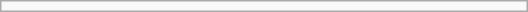<table class="infobox" style="width:22em;">
</table>
